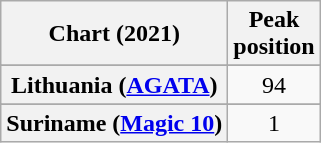<table class="wikitable sortable plainrowheaders" style="text-align:center">
<tr>
<th scope="col">Chart (2021)</th>
<th scope="col">Peak<br>position</th>
</tr>
<tr>
</tr>
<tr>
<th scope="row">Lithuania (<a href='#'>AGATA</a>)</th>
<td>94</td>
</tr>
<tr>
</tr>
<tr>
</tr>
<tr>
<th scope="row">Suriname (<a href='#'>Magic 10</a>)</th>
<td>1</td>
</tr>
</table>
